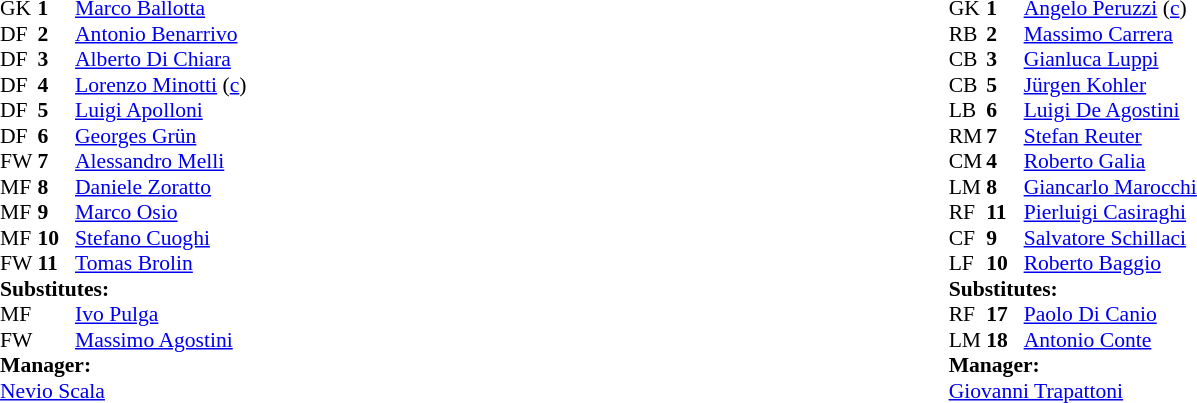<table width="100%">
<tr>
<td valign="top" width="50%"><br><table style="font-size: 90%" cellspacing="0" cellpadding="0" align=center>
<tr>
<td colspan="4"></td>
</tr>
<tr>
<th width="25"></th>
<th width="25"></th>
</tr>
<tr>
<td>GK</td>
<td><strong>1</strong></td>
<td> <a href='#'>Marco Ballotta</a></td>
</tr>
<tr>
<td>DF</td>
<td><strong>2</strong></td>
<td> <a href='#'>Antonio Benarrivo</a></td>
</tr>
<tr>
<td>DF</td>
<td><strong>3</strong></td>
<td> <a href='#'>Alberto Di Chiara</a></td>
</tr>
<tr>
<td>DF</td>
<td><strong>4</strong></td>
<td> <a href='#'>Lorenzo Minotti</a> (<a href='#'>c</a>)</td>
<td></td>
</tr>
<tr>
<td>DF</td>
<td><strong>5</strong></td>
<td> <a href='#'>Luigi Apolloni</a></td>
<td></td>
</tr>
<tr>
<td>DF</td>
<td><strong>6</strong></td>
<td> <a href='#'>Georges Grün</a></td>
</tr>
<tr>
<td>FW</td>
<td><strong>7</strong></td>
<td> <a href='#'>Alessandro Melli</a></td>
<td></td>
<td></td>
</tr>
<tr>
<td>MF</td>
<td><strong>8</strong></td>
<td> <a href='#'>Daniele Zoratto</a></td>
</tr>
<tr>
<td>MF</td>
<td><strong>9</strong></td>
<td> <a href='#'>Marco Osio</a></td>
<td></td>
<td></td>
</tr>
<tr>
<td>MF</td>
<td><strong>10</strong></td>
<td> <a href='#'>Stefano Cuoghi</a></td>
<td></td>
</tr>
<tr>
<td>FW</td>
<td><strong>11</strong></td>
<td> <a href='#'>Tomas Brolin</a></td>
</tr>
<tr>
<td colspan=4><strong>Substitutes:</strong></td>
</tr>
<tr>
<td>MF</td>
<td><strong> </strong></td>
<td> <a href='#'>Ivo Pulga</a></td>
<td></td>
<td></td>
</tr>
<tr>
<td>FW</td>
<td><strong> </strong></td>
<td> <a href='#'>Massimo Agostini</a></td>
<td></td>
<td></td>
</tr>
<tr>
<td colspan=4><strong>Manager:</strong></td>
</tr>
<tr>
<td colspan="4"> <a href='#'>Nevio Scala</a></td>
</tr>
</table>
</td>
<td valign="top"></td>
<td valign="top" width="50%"><br><table style="font-size: 90%" cellspacing="0" cellpadding="0" align=center>
<tr>
<td colspan="4"></td>
</tr>
<tr>
<th width="25"></th>
<th width="25"></th>
</tr>
<tr>
<td>GK</td>
<td><strong>1</strong></td>
<td> <a href='#'>Angelo Peruzzi</a> (<a href='#'>c</a>)</td>
</tr>
<tr>
<td>RB</td>
<td><strong>2</strong></td>
<td> <a href='#'>Massimo Carrera</a></td>
<td></td>
<td></td>
</tr>
<tr>
<td>CB</td>
<td><strong>3</strong></td>
<td> <a href='#'>Gianluca Luppi</a></td>
<td></td>
</tr>
<tr>
<td>CB</td>
<td><strong>5</strong></td>
<td> <a href='#'>Jürgen Kohler</a></td>
<td></td>
</tr>
<tr>
<td>LB</td>
<td><strong>6</strong></td>
<td> <a href='#'>Luigi De Agostini</a></td>
<td></td>
<td></td>
</tr>
<tr>
<td>RM</td>
<td><strong>7</strong></td>
<td> <a href='#'>Stefan Reuter</a></td>
<td></td>
</tr>
<tr>
<td>CM</td>
<td><strong>4</strong></td>
<td> <a href='#'>Roberto Galia</a></td>
</tr>
<tr>
<td>LM</td>
<td><strong>8</strong></td>
<td> <a href='#'>Giancarlo Marocchi</a></td>
</tr>
<tr>
<td>RF</td>
<td><strong>11</strong></td>
<td> <a href='#'>Pierluigi Casiraghi</a></td>
</tr>
<tr>
<td>CF</td>
<td><strong>9</strong></td>
<td> <a href='#'>Salvatore Schillaci</a></td>
<td></td>
</tr>
<tr>
<td>LF</td>
<td><strong>10</strong></td>
<td> <a href='#'>Roberto Baggio</a></td>
</tr>
<tr>
<td colspan=4><strong>Substitutes:</strong></td>
</tr>
<tr>
<td>RF</td>
<td><strong>17 </strong></td>
<td> <a href='#'>Paolo Di Canio</a></td>
<td></td>
<td></td>
</tr>
<tr>
<td>LM</td>
<td><strong>18</strong></td>
<td> <a href='#'>Antonio Conte</a></td>
<td></td>
<td></td>
</tr>
<tr>
<td colspan=4><strong>Manager:</strong></td>
</tr>
<tr>
<td colspan="4"> <a href='#'>Giovanni Trapattoni</a></td>
</tr>
<tr>
</tr>
</table>
</td>
</tr>
</table>
